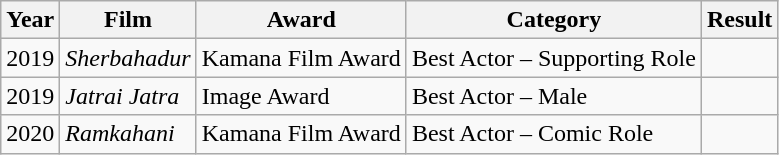<table class="wikitable sortable">
<tr>
<th>Year</th>
<th>Film</th>
<th>Award</th>
<th>Category</th>
<th>Result</th>
</tr>
<tr>
<td>2019</td>
<td><em>Sherbahadur</em></td>
<td>Kamana Film Award</td>
<td>Best Actor – Supporting Role</td>
<td></td>
</tr>
<tr>
<td>2019</td>
<td><em>Jatrai Jatra</em></td>
<td>Image Award</td>
<td>Best Actor – Male</td>
<td></td>
</tr>
<tr>
<td>2020</td>
<td><em>Ramkahani</em></td>
<td>Kamana Film Award</td>
<td>Best Actor – Comic Role</td>
<td></td>
</tr>
</table>
